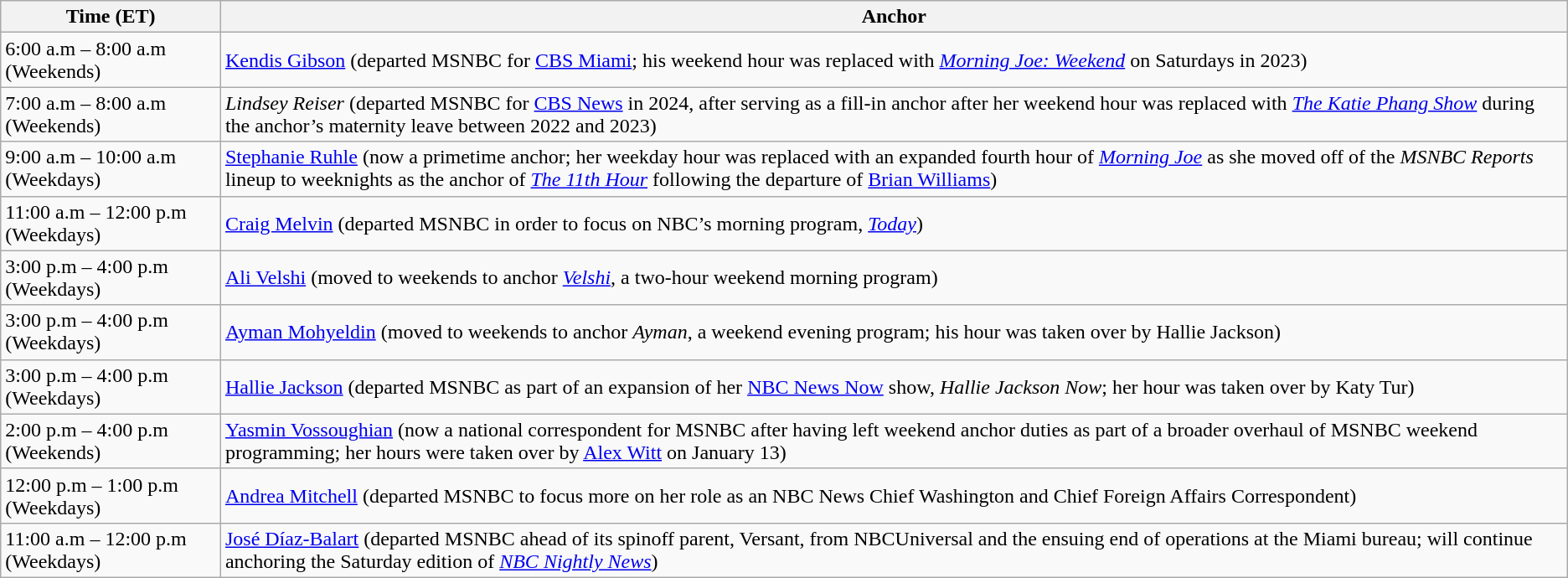<table class="wikitable">
<tr>
<th>Time (ET)</th>
<th>Anchor</th>
</tr>
<tr>
<td>6:00 a.m – 8:00 a.m (Weekends)</td>
<td><a href='#'>Kendis Gibson</a> (departed MSNBC for <a href='#'>CBS Miami</a>; his weekend hour was replaced with <a href='#'><em>Morning Joe: Weekend</em></a> on Saturdays in 2023)</td>
</tr>
<tr>
<td>7:00 a.m – 8:00 a.m<br>(Weekends)</td>
<td><em>Lindsey Reiser</em> (departed MSNBC for <a href='#'>CBS News</a> in 2024, after serving as a fill-in anchor after her weekend hour was replaced with <em><a href='#'>The Katie Phang Show</a></em> during the anchor’s maternity leave between 2022 and 2023)</td>
</tr>
<tr>
<td>9:00 a.m – 10:00 a.m (Weekdays)</td>
<td><a href='#'>Stephanie Ruhle</a> (now a primetime anchor; her weekday hour was replaced with an expanded fourth hour of <em><a href='#'>Morning Joe</a></em> as she moved off of the <em>MSNBC Reports</em> lineup to weeknights as the anchor of <em><a href='#'>The 11th Hour</a></em> following the departure of <a href='#'>Brian Williams</a>)</td>
</tr>
<tr>
<td>11:00 a.m – 12:00 p.m (Weekdays)</td>
<td><a href='#'>Craig Melvin</a> (departed MSNBC in order to focus on NBC’s morning program, <a href='#'><em>Today</em></a>)</td>
</tr>
<tr>
<td>3:00 p.m  – 4:00 p.m (Weekdays)</td>
<td><a href='#'>Ali Velshi</a> (moved to weekends to anchor <a href='#'><em>Velshi</em></a>, a two-hour weekend morning program)</td>
</tr>
<tr>
<td>3:00 p.m  – 4:00 p.m (Weekdays)</td>
<td><a href='#'>Ayman Mohyeldin</a> (moved to weekends to anchor <em>Ayman</em>, a weekend evening program; his hour was taken over by Hallie Jackson)</td>
</tr>
<tr>
<td>3:00 p.m  – 4:00 p.m (Weekdays)</td>
<td><a href='#'>Hallie Jackson</a> (departed MSNBC as part of an expansion of her <a href='#'>NBC News Now</a> show, <em>Hallie Jackson Now</em>; her hour was taken over by Katy Tur)</td>
</tr>
<tr>
<td>2:00 p.m – 4:00 p.m<br>(Weekends)</td>
<td><a href='#'>Yasmin Vossoughian</a> (now a national correspondent for MSNBC after having left weekend anchor duties as part of a broader overhaul of MSNBC weekend programming; her hours were taken over by <a href='#'>Alex Witt</a> on January 13)</td>
</tr>
<tr>
<td>12:00 p.m – 1:00 p.m<br>(Weekdays)</td>
<td><a href='#'>Andrea Mitchell</a> (departed MSNBC to focus more on her role as an NBC News Chief Washington and Chief Foreign Affairs Correspondent)</td>
</tr>
<tr>
<td>11:00 a.m – 12:00 p.m<br>(Weekdays)</td>
<td><a href='#'>José Díaz-Balart</a> (departed MSNBC ahead of its spinoff parent, Versant, from NBCUniversal and the ensuing end of operations at the Miami bureau; will continue anchoring the Saturday edition of <a href='#'><em>NBC Nightly News</em></a>)</td>
</tr>
</table>
